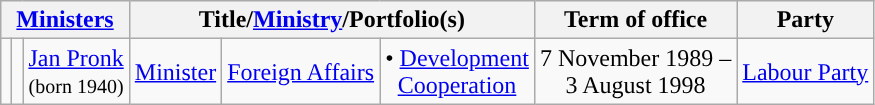<table class="wikitable" style="text-align:center">
<tr>
<th colspan=3><a href='#'>Ministers</a></th>
<th colspan=3>Title/<a href='#'>Ministry</a>/Portfolio(s)</th>
<th>Term of office</th>
<th>Party</th>
</tr>
<tr>
<td style="background:"></td>
<td></td>
<td><a href='#'>Jan Pronk</a> <br> <small>(born 1940)</small></td>
<td><a href='#'>Minister</a></td>
<td><a href='#'>Foreign Affairs</a></td>
<td>• <a href='#'>Development <br> Cooperation</a></td>
<td>7 November 1989 – <br> 3 August 1998 <br> </td>
<td><a href='#'>Labour Party</a></td>
</tr>
</table>
